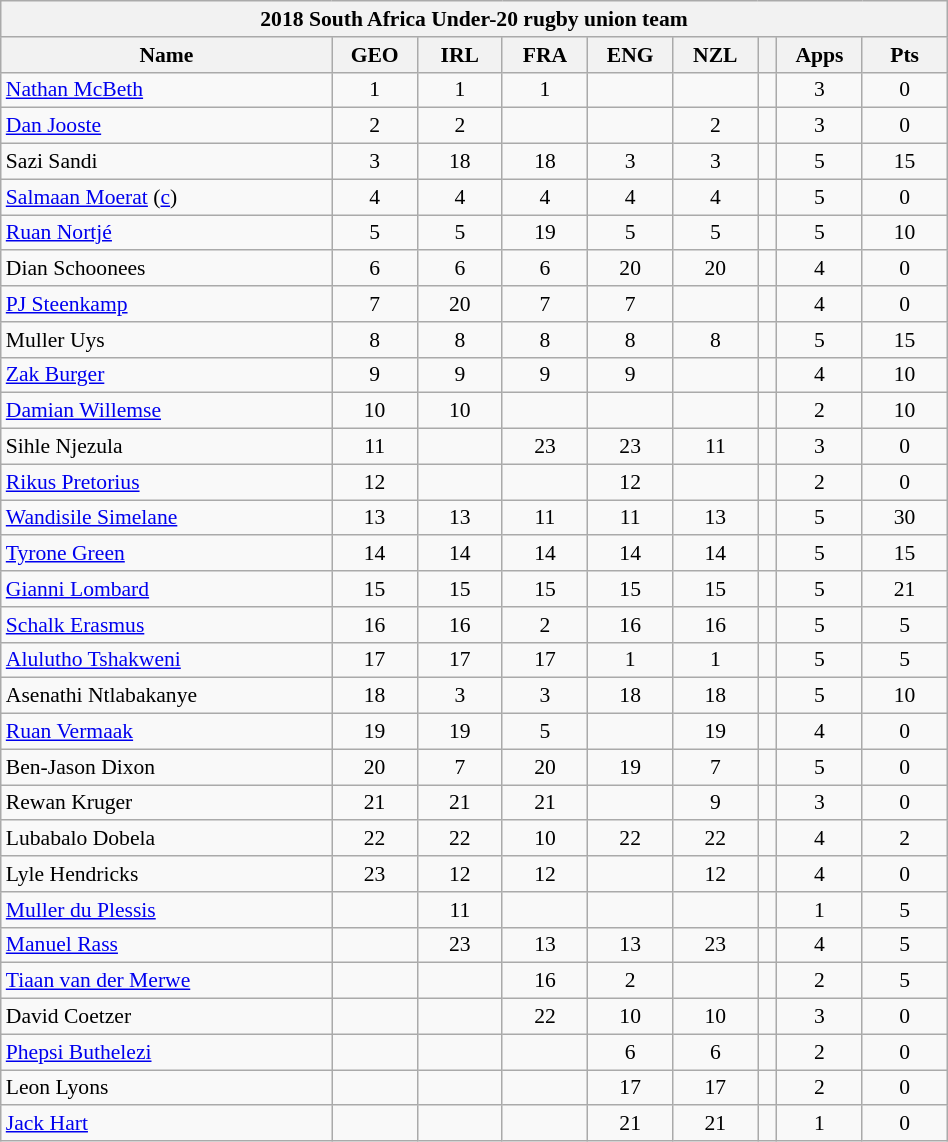<table class="wikitable collapsible collapsed" style="text-align:center; font-size:90%; width:50%">
<tr>
<th colspan="100%">2018 South Africa Under-20 rugby union team</th>
</tr>
<tr>
<th style="width:35%;">Name</th>
<th style="width:9%;">GEO</th>
<th style="width:9%;">IRL</th>
<th style="width:9%;">FRA</th>
<th style="width:9%;">ENG</th>
<th style="width:9%;">NZL</th>
<th style="width:2%;"></th>
<th style="width:9%;">Apps</th>
<th style="width:9%;">Pts</th>
</tr>
<tr>
<td style="text-align:left;"><a href='#'>Nathan McBeth</a></td>
<td>1</td>
<td>1</td>
<td>1</td>
<td></td>
<td></td>
<td></td>
<td>3</td>
<td>0</td>
</tr>
<tr>
<td style="text-align:left;"><a href='#'>Dan Jooste</a></td>
<td>2</td>
<td>2</td>
<td></td>
<td></td>
<td>2</td>
<td></td>
<td>3</td>
<td>0</td>
</tr>
<tr>
<td style="text-align:left;">Sazi Sandi</td>
<td>3</td>
<td>18 </td>
<td>18 </td>
<td>3</td>
<td>3</td>
<td></td>
<td>5</td>
<td>15</td>
</tr>
<tr>
<td style="text-align:left;"><a href='#'>Salmaan Moerat</a> (<a href='#'>c</a>)</td>
<td>4</td>
<td>4</td>
<td>4</td>
<td>4</td>
<td>4</td>
<td></td>
<td>5</td>
<td>0</td>
</tr>
<tr>
<td style="text-align:left;"><a href='#'>Ruan Nortjé</a></td>
<td>5</td>
<td>5</td>
<td>19 </td>
<td>5</td>
<td>5</td>
<td></td>
<td>5</td>
<td>10</td>
</tr>
<tr>
<td style="text-align:left;">Dian Schoonees</td>
<td>6</td>
<td>6</td>
<td>6</td>
<td>20</td>
<td>20 </td>
<td></td>
<td>4</td>
<td>0</td>
</tr>
<tr>
<td style="text-align:left;"><a href='#'>PJ Steenkamp</a></td>
<td>7</td>
<td>20 </td>
<td>7</td>
<td>7</td>
<td></td>
<td></td>
<td>4</td>
<td>0</td>
</tr>
<tr>
<td style="text-align:left;">Muller Uys</td>
<td>8</td>
<td>8</td>
<td>8</td>
<td>8</td>
<td>8</td>
<td></td>
<td>5</td>
<td>15</td>
</tr>
<tr>
<td style="text-align:left;"><a href='#'>Zak Burger</a></td>
<td>9</td>
<td>9</td>
<td>9</td>
<td>9</td>
<td></td>
<td></td>
<td>4</td>
<td>10</td>
</tr>
<tr>
<td style="text-align:left;"><a href='#'>Damian Willemse</a></td>
<td>10</td>
<td>10</td>
<td></td>
<td></td>
<td></td>
<td></td>
<td>2</td>
<td>10</td>
</tr>
<tr>
<td style="text-align:left;">Sihle Njezula</td>
<td>11</td>
<td></td>
<td>23</td>
<td>23 </td>
<td>11</td>
<td></td>
<td>3</td>
<td>0</td>
</tr>
<tr>
<td style="text-align:left;"><a href='#'>Rikus Pretorius</a></td>
<td>12</td>
<td></td>
<td></td>
<td>12</td>
<td></td>
<td></td>
<td>2</td>
<td>0</td>
</tr>
<tr>
<td style="text-align:left;"><a href='#'>Wandisile Simelane</a></td>
<td>13</td>
<td>13</td>
<td>11</td>
<td>11</td>
<td>13</td>
<td></td>
<td>5</td>
<td>30</td>
</tr>
<tr>
<td style="text-align:left;"><a href='#'>Tyrone Green</a></td>
<td>14</td>
<td>14</td>
<td>14</td>
<td>14</td>
<td>14</td>
<td></td>
<td>5</td>
<td>15</td>
</tr>
<tr>
<td style="text-align:left;"><a href='#'>Gianni Lombard</a></td>
<td>15</td>
<td>15</td>
<td>15</td>
<td>15</td>
<td>15</td>
<td></td>
<td>5</td>
<td>21</td>
</tr>
<tr>
<td style="text-align:left;"><a href='#'>Schalk Erasmus</a></td>
<td>16 </td>
<td>16 </td>
<td>2</td>
<td>16 </td>
<td>16 </td>
<td></td>
<td>5</td>
<td>5</td>
</tr>
<tr>
<td style="text-align:left;"><a href='#'>Alulutho Tshakweni</a></td>
<td>17 </td>
<td>17 </td>
<td>17 </td>
<td>1</td>
<td>1</td>
<td></td>
<td>5</td>
<td>5</td>
</tr>
<tr>
<td style="text-align:left;">Asenathi Ntlabakanye</td>
<td>18 </td>
<td>3</td>
<td>3</td>
<td>18 </td>
<td>18 </td>
<td></td>
<td>5</td>
<td>10</td>
</tr>
<tr>
<td style="text-align:left;"><a href='#'>Ruan Vermaak</a></td>
<td>19 </td>
<td>19 </td>
<td>5</td>
<td></td>
<td>19 </td>
<td></td>
<td>4</td>
<td>0</td>
</tr>
<tr>
<td style="text-align:left;">Ben-Jason Dixon</td>
<td>20 </td>
<td>7</td>
<td>20 </td>
<td>19 </td>
<td>7</td>
<td></td>
<td>5</td>
<td>0</td>
</tr>
<tr>
<td style="text-align:left;">Rewan Kruger</td>
<td>21 </td>
<td>21</td>
<td>21 </td>
<td></td>
<td>9</td>
<td></td>
<td>3</td>
<td>0</td>
</tr>
<tr>
<td style="text-align:left;">Lubabalo Dobela</td>
<td>22 </td>
<td>22 </td>
<td>10</td>
<td>22</td>
<td>22 </td>
<td></td>
<td>4</td>
<td>2</td>
</tr>
<tr>
<td style="text-align:left;">Lyle Hendricks</td>
<td>23 </td>
<td>12</td>
<td>12</td>
<td></td>
<td>12</td>
<td></td>
<td>4</td>
<td>0</td>
</tr>
<tr>
<td style="text-align:left;"><a href='#'>Muller du Plessis</a></td>
<td></td>
<td>11</td>
<td></td>
<td></td>
<td></td>
<td></td>
<td>1</td>
<td>5</td>
</tr>
<tr>
<td style="text-align:left;"><a href='#'>Manuel Rass</a></td>
<td></td>
<td>23 </td>
<td>13</td>
<td>13</td>
<td>23 </td>
<td></td>
<td>4</td>
<td>5</td>
</tr>
<tr>
<td style="text-align:left;"><a href='#'>Tiaan van der Merwe</a></td>
<td></td>
<td></td>
<td>16 </td>
<td>2</td>
<td></td>
<td></td>
<td>2</td>
<td>5</td>
</tr>
<tr>
<td style="text-align:left;">David Coetzer</td>
<td></td>
<td></td>
<td>22 </td>
<td>10</td>
<td>10</td>
<td></td>
<td>3</td>
<td>0</td>
</tr>
<tr>
<td style="text-align:left;"><a href='#'>Phepsi Buthelezi</a></td>
<td></td>
<td></td>
<td></td>
<td>6</td>
<td>6</td>
<td></td>
<td>2</td>
<td>0</td>
</tr>
<tr>
<td style="text-align:left;">Leon Lyons</td>
<td></td>
<td></td>
<td></td>
<td>17 </td>
<td>17 </td>
<td></td>
<td>2</td>
<td>0</td>
</tr>
<tr>
<td style="text-align:left;"><a href='#'>Jack Hart</a></td>
<td></td>
<td></td>
<td></td>
<td>21</td>
<td>21 </td>
<td></td>
<td>1</td>
<td>0</td>
</tr>
</table>
